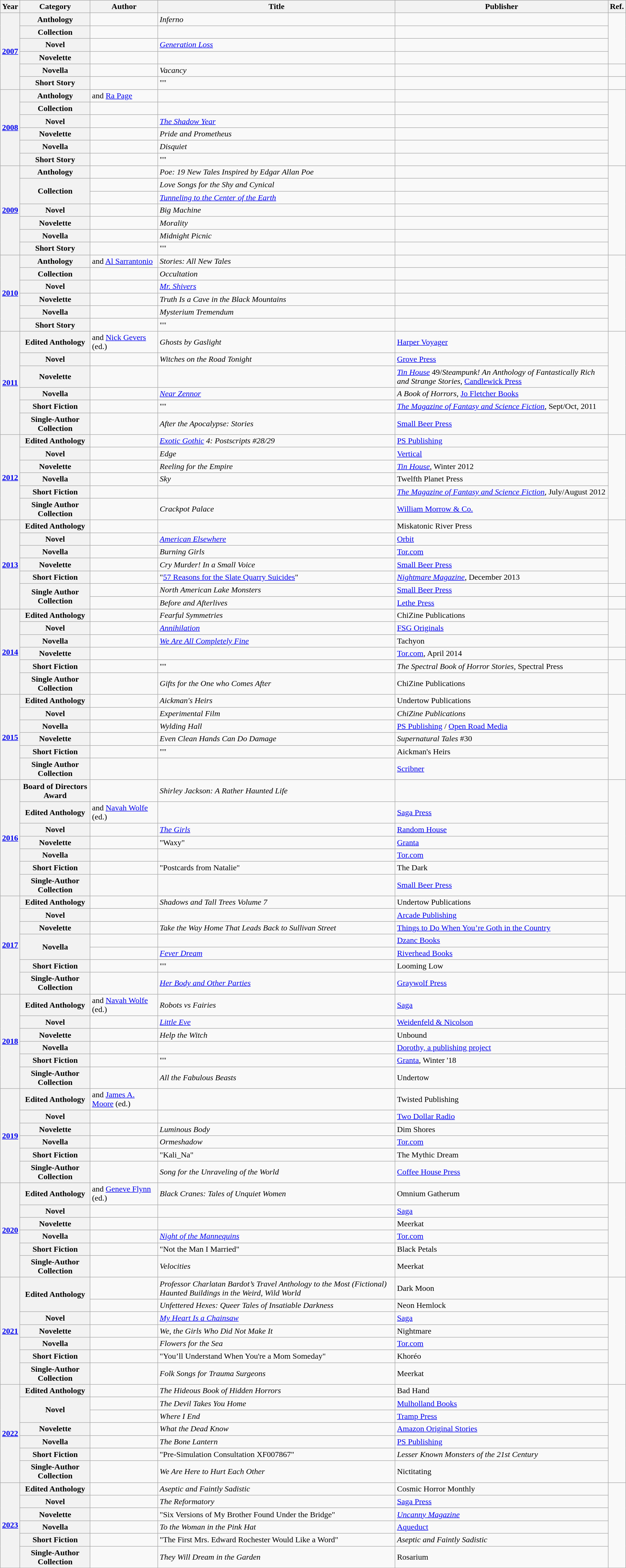<table class="wikitable sortable mw-collapsible">
<tr>
<th>Year</th>
<th>Category</th>
<th>Author</th>
<th>Title</th>
<th>Publisher</th>
<th>Ref.</th>
</tr>
<tr>
<th rowspan="6"><a href='#'>2007</a></th>
<th>Anthology</th>
<td></td>
<td><em>Inferno</em></td>
<td></td>
<td rowspan="4"></td>
</tr>
<tr>
<th>Collection</th>
<td></td>
<td><em></em></td>
<td></td>
</tr>
<tr>
<th>Novel</th>
<td></td>
<td><em><a href='#'>Generation Loss</a></em></td>
<td></td>
</tr>
<tr>
<th>Novelette</th>
<td></td>
<td><em></em></td>
<td></td>
</tr>
<tr>
<th>Novella</th>
<td></td>
<td><em>Vacancy</em></td>
<td></td>
<td></td>
</tr>
<tr>
<th>Short Story</th>
<td></td>
<td>""</td>
<td></td>
<td></td>
</tr>
<tr>
<th rowspan="6"><a href='#'>2008</a></th>
<th>Anthology</th>
<td> and <a href='#'>Ra Page</a></td>
<td><em></em></td>
<td></td>
<td rowspan="6"></td>
</tr>
<tr>
<th>Collection</th>
<td></td>
<td><em></em></td>
<td></td>
</tr>
<tr>
<th>Novel</th>
<td></td>
<td><em><a href='#'>The Shadow Year</a></em></td>
<td></td>
</tr>
<tr>
<th>Novelette</th>
<td></td>
<td><em>Pride and Prometheus</em></td>
<td></td>
</tr>
<tr>
<th>Novella</th>
<td></td>
<td><em>Disquiet</em></td>
<td></td>
</tr>
<tr>
<th>Short Story</th>
<td></td>
<td>""</td>
<td></td>
</tr>
<tr>
<th rowspan="7"><a href='#'>2009</a></th>
<th>Anthology</th>
<td></td>
<td><em>Poe: 19 New Tales Inspired by Edgar Allan Poe</em></td>
<td></td>
<td rowspan="7"></td>
</tr>
<tr>
<th rowspan="2">Collection</th>
<td></td>
<td><em>Love Songs for the Shy and Cynical</em></td>
<td></td>
</tr>
<tr>
<td></td>
<td><em><a href='#'>Tunneling to the Center of the Earth</a></em></td>
<td></td>
</tr>
<tr>
<th>Novel</th>
<td></td>
<td><em>Big Machine</em></td>
<td></td>
</tr>
<tr>
<th>Novelette</th>
<td></td>
<td><em>Morality</em></td>
<td></td>
</tr>
<tr>
<th>Novella</th>
<td></td>
<td><em>Midnight Picnic</em></td>
<td></td>
</tr>
<tr>
<th>Short Story</th>
<td></td>
<td>""</td>
<td></td>
</tr>
<tr>
<th rowspan="6"><a href='#'>2010</a></th>
<th>Anthology</th>
<td> and <a href='#'>Al Sarrantonio</a></td>
<td><em>Stories: All New Tales</em></td>
<td></td>
<td rowspan="6"></td>
</tr>
<tr>
<th>Collection</th>
<td></td>
<td><em>Occultation</em></td>
<td></td>
</tr>
<tr>
<th>Novel</th>
<td></td>
<td><em><a href='#'>Mr. Shivers</a></em></td>
<td></td>
</tr>
<tr>
<th>Novelette</th>
<td></td>
<td><em>Truth Is a Cave in the Black Mountains</em></td>
<td></td>
</tr>
<tr>
<th>Novella</th>
<td></td>
<td><em>Mysterium Tremendum</em></td>
<td></td>
</tr>
<tr>
<th>Short Story</th>
<td></td>
<td>""</td>
<td></td>
</tr>
<tr>
<th rowspan="6"><a href='#'>2011</a></th>
<th>Edited Anthology</th>
<td>  and <a href='#'>Nick Gevers</a> (ed.)</td>
<td><em>Ghosts by Gaslight</em></td>
<td><a href='#'>Harper Voyager</a></td>
<td rowspan="6"></td>
</tr>
<tr>
<th>Novel</th>
<td></td>
<td><em>Witches on the Road Tonight</em></td>
<td><a href='#'>Grove Press</a></td>
</tr>
<tr>
<th>Novelette</th>
<td></td>
<td><em></em></td>
<td><em><a href='#'>Tin House</a></em> 49/<em>Steampunk! An Anthology of Fantastically Rich and Strange Stories</em>, <a href='#'>Candlewick Press</a></td>
</tr>
<tr>
<th>Novella</th>
<td></td>
<td><em><a href='#'>Near Zennor</a></em></td>
<td><em>A Book of Horrors</em>, <a href='#'>Jo Fletcher Books</a></td>
</tr>
<tr>
<th>Short Fiction</th>
<td></td>
<td>""</td>
<td><em><a href='#'>The Magazine of Fantasy and Science Fiction</a></em>, Sept/Oct, 2011</td>
</tr>
<tr>
<th>Single-Author Collection</th>
<td></td>
<td><em>After the Apocalypse: Stories</em></td>
<td><a href='#'>Small Beer Press</a></td>
</tr>
<tr>
<th rowspan="6"><a href='#'>2012</a></th>
<th>Edited Anthology</th>
<td></td>
<td><em><a href='#'>Exotic Gothic</a> 4: Postscripts #28/29</em></td>
<td><a href='#'>PS Publishing</a></td>
<td rowspan="6"></td>
</tr>
<tr>
<th>Novel</th>
<td></td>
<td><em>Edge</em></td>
<td><a href='#'>Vertical</a></td>
</tr>
<tr>
<th>Novelette</th>
<td></td>
<td><em>Reeling for the Empire</em></td>
<td><em><a href='#'>Tin House</a></em>, Winter 2012</td>
</tr>
<tr>
<th>Novella</th>
<td></td>
<td><em>Sky</em></td>
<td>Twelfth Planet Press</td>
</tr>
<tr>
<th>Short Fiction</th>
<td></td>
<td></td>
<td><em><a href='#'>The Magazine of Fantasy and Science Fiction</a></em>, July/August 2012</td>
</tr>
<tr>
<th>Single Author Collection</th>
<td></td>
<td><em>Crackpot Palace</em></td>
<td><a href='#'>William Morrow & Co.</a></td>
</tr>
<tr>
<th rowspan="7"><a href='#'>2013</a></th>
<th>Edited Anthology</th>
<td></td>
<td><em></em></td>
<td>Miskatonic River Press</td>
<td rowspan="5"></td>
</tr>
<tr>
<th>Novel</th>
<td></td>
<td><em><a href='#'>American Elsewhere</a></em></td>
<td><a href='#'>Orbit</a></td>
</tr>
<tr>
<th>Novella</th>
<td></td>
<td><em>Burning Girls</em></td>
<td><a href='#'>Tor.com</a></td>
</tr>
<tr>
<th>Novelette</th>
<td></td>
<td><em>Cry Murder! In a Small Voice</em></td>
<td><a href='#'>Small Beer Press</a></td>
</tr>
<tr>
<th>Short Fiction</th>
<td></td>
<td>"<a href='#'>57 Reasons for the Slate Quarry Suicides</a>"</td>
<td><em><a href='#'>Nightmare Magazine</a></em>, December 2013</td>
</tr>
<tr>
<th rowspan="2">Single Author Collection</th>
<td></td>
<td><em>North American Lake Monsters</em></td>
<td><a href='#'>Small Beer Press</a></td>
<td></td>
</tr>
<tr>
<td></td>
<td><em>Before and Afterlives</em></td>
<td><a href='#'>Lethe Press</a></td>
<td></td>
</tr>
<tr>
<th rowspan="6"><a href='#'>2014</a></th>
<th>Edited Anthology</th>
<td></td>
<td><em>Fearful Symmetries</em></td>
<td>ChiZine Publications</td>
<td rowspan="3"></td>
</tr>
<tr>
<th>Novel</th>
<td></td>
<td><em><a href='#'>Annihilation</a></em></td>
<td><a href='#'>FSG Originals</a></td>
</tr>
<tr>
<th>Novella</th>
<td></td>
<td><em><a href='#'>We Are All Completely Fine</a></em></td>
<td>Tachyon</td>
</tr>
<tr>
<th>Novelette</th>
<td></td>
<td><em></em></td>
<td><a href='#'>Tor.com</a>, April 2014</td>
<td></td>
</tr>
<tr>
<th>Short Fiction</th>
<td></td>
<td>""</td>
<td><em>The Spectral Book of Horror Stories</em>, Spectral Press</td>
<td rowspan="2"></td>
</tr>
<tr>
<th>Single Author Collection</th>
<td></td>
<td><em>Gifts for the One who Comes After</em></td>
<td>ChiZine Publications</td>
</tr>
<tr>
<th rowspan="6"><a href='#'>2015</a></th>
<th>Edited Anthology</th>
<td></td>
<td><em>Aickman's Heirs</em></td>
<td>Undertow Publications</td>
<td rowspan="6"></td>
</tr>
<tr>
<th>Novel</th>
<td></td>
<td><em>Experimental Film</em></td>
<td><em>ChiZine Publications</em></td>
</tr>
<tr>
<th>Novella</th>
<td></td>
<td><em>Wylding Hall</em></td>
<td><a href='#'>PS Publishing</a> / <a href='#'>Open Road Media</a></td>
</tr>
<tr>
<th>Novelette</th>
<td></td>
<td><em>Even Clean Hands Can Do Damage</em></td>
<td><em>Supernatural Tales</em> #30</td>
</tr>
<tr>
<th>Short Fiction</th>
<td></td>
<td>""</td>
<td>Aickman's Heirs</td>
</tr>
<tr>
<th>Single Author Collection</th>
<td></td>
<td><em></em></td>
<td><a href='#'>Scribner</a></td>
</tr>
<tr>
<th rowspan="7"><a href='#'>2016</a></th>
<th>Board of Directors Award</th>
<td></td>
<td><em>Shirley Jackson: A Rather Haunted Life</em></td>
<td></td>
<td rowspan="7"></td>
</tr>
<tr>
<th>Edited Anthology</th>
<td> and <a href='#'>Navah Wolfe</a> (ed.)</td>
<td><em></em></td>
<td><a href='#'>Saga Press</a></td>
</tr>
<tr>
<th>Novel</th>
<td></td>
<td><em><a href='#'>The Girls</a></em></td>
<td><a href='#'>Random House</a></td>
</tr>
<tr>
<th>Novelette</th>
<td></td>
<td>"Waxy"</td>
<td><a href='#'>Granta</a></td>
</tr>
<tr>
<th>Novella</th>
<td></td>
<td><em></em></td>
<td><a href='#'>Tor.com</a></td>
</tr>
<tr>
<th>Short Fiction</th>
<td></td>
<td>"Postcards from Natalie"</td>
<td>The Dark</td>
</tr>
<tr>
<th>Single-Author Collection</th>
<td></td>
<td><em></em></td>
<td><a href='#'>Small Beer Press</a></td>
</tr>
<tr>
<th rowspan="7"><a href='#'>2017</a></th>
<th>Edited Anthology</th>
<td></td>
<td><em>Shadows and Tall Trees Volume 7</em></td>
<td>Undertow Publications</td>
<td rowspan="6"></td>
</tr>
<tr>
<th>Novel</th>
<td></td>
<td><em></em></td>
<td><a href='#'>Arcade Publishing</a></td>
</tr>
<tr>
<th>Novelette</th>
<td></td>
<td><em>Take the Way Home That Leads Back to Sullivan Street</em></td>
<td><a href='#'>Things to Do When You’re Goth in the Country</a></td>
</tr>
<tr>
<th rowspan="2">Novella</th>
<td></td>
<td><em></em></td>
<td><a href='#'>Dzanc Books</a></td>
</tr>
<tr>
<td></td>
<td><em><a href='#'>Fever Dream</a></em></td>
<td><a href='#'>Riverhead Books</a></td>
</tr>
<tr>
<th>Short Fiction</th>
<td></td>
<td>""</td>
<td>Looming Low</td>
</tr>
<tr>
<th>Single-Author Collection</th>
<td></td>
<td><em><a href='#'>Her Body and Other Parties</a></em></td>
<td><a href='#'>Graywolf Press</a></td>
<td></td>
</tr>
<tr>
<th rowspan="6"><a href='#'>2018</a></th>
<th>Edited Anthology</th>
<td> and <a href='#'>Navah Wolfe</a> (ed.)</td>
<td><em>Robots vs Fairies</em></td>
<td><a href='#'>Saga</a></td>
<td rowspan="6"></td>
</tr>
<tr>
<th>Novel</th>
<td></td>
<td><em><a href='#'>Little Eve</a></em></td>
<td><a href='#'>Weidenfeld & Nicolson</a></td>
</tr>
<tr>
<th>Novelette</th>
<td></td>
<td><em>Help the Witch</em></td>
<td>Unbound</td>
</tr>
<tr>
<th>Novella</th>
<td></td>
<td><em></em></td>
<td><a href='#'>Dorothy, a publishing project</a></td>
</tr>
<tr>
<th>Short Fiction</th>
<td></td>
<td>""</td>
<td><a href='#'>Granta</a>, Winter '18</td>
</tr>
<tr>
<th>Single-Author Collection</th>
<td></td>
<td><em>All the Fabulous Beasts</em></td>
<td>Undertow</td>
</tr>
<tr>
<th rowspan="6"><a href='#'>2019</a></th>
<th>Edited Anthology</th>
<td> and <a href='#'>James A. Moore</a> (ed.)</td>
<td><em></em></td>
<td>Twisted Publishing</td>
<td rowspan="6"></td>
</tr>
<tr>
<th>Novel</th>
<td></td>
<td><em></em></td>
<td><a href='#'>Two Dollar Radio</a></td>
</tr>
<tr>
<th>Novelette</th>
<td></td>
<td><em>Luminous Body</em></td>
<td>Dim Shores</td>
</tr>
<tr>
<th>Novella</th>
<td></td>
<td><em>Ormeshadow</em></td>
<td><a href='#'>Tor.com</a></td>
</tr>
<tr>
<th>Short Fiction</th>
<td></td>
<td>"Kali_Na"</td>
<td>The Mythic Dream</td>
</tr>
<tr>
<th>Single-Author Collection</th>
<td></td>
<td><em>Song for the Unraveling of the World</em></td>
<td><a href='#'>Coffee House Press</a></td>
</tr>
<tr>
<th rowspan="6"><a href='#'>2020</a></th>
<th>Edited Anthology</th>
<td> and <a href='#'>Geneve Flynn</a> (ed.)</td>
<td><em>Black Cranes: Tales of Unquiet Women</em></td>
<td>Omnium Gatherum</td>
<td rowspan="6"></td>
</tr>
<tr>
<th>Novel</th>
<td></td>
<td><em></em></td>
<td><a href='#'>Saga</a></td>
</tr>
<tr>
<th>Novelette</th>
<td></td>
<td><em></em></td>
<td>Meerkat</td>
</tr>
<tr>
<th>Novella</th>
<td></td>
<td><em><a href='#'>Night of the Mannequins</a></em></td>
<td><a href='#'>Tor.com</a></td>
</tr>
<tr>
<th>Short Fiction</th>
<td></td>
<td>"Not the Man I Married"</td>
<td>Black Petals</td>
</tr>
<tr>
<th>Single-Author Collection</th>
<td></td>
<td><em>Velocities</em></td>
<td>Meerkat</td>
</tr>
<tr>
<th rowspan="7"><a href='#'>2021</a></th>
<th rowspan="2">Edited Anthology</th>
<td></td>
<td><em>Professor Charlatan Bardot’s Travel Anthology to the Most (Fictional) Haunted Buildings in the Weird, Wild World</em></td>
<td>Dark Moon</td>
<td rowspan="7"></td>
</tr>
<tr>
<td></td>
<td><em>Unfettered Hexes: Queer Tales of Insatiable Darkness</em></td>
<td>Neon Hemlock</td>
</tr>
<tr>
<th>Novel</th>
<td></td>
<td><em><a href='#'>My Heart Is a Chainsaw</a></em></td>
<td><a href='#'>Saga</a></td>
</tr>
<tr>
<th>Novelette</th>
<td></td>
<td><em>We, the Girls Who Did Not Make It</em></td>
<td>Nightmare</td>
</tr>
<tr>
<th>Novella</th>
<td></td>
<td><em>Flowers for the Sea</em></td>
<td><a href='#'>Tor.com</a></td>
</tr>
<tr>
<th>Short Fiction</th>
<td></td>
<td>"You’ll Understand When You're a Mom Someday"</td>
<td>Khoréo</td>
</tr>
<tr>
<th>Single-Author Collection</th>
<td></td>
<td><em>Folk Songs for Trauma Surgeons</em></td>
<td>Meerkat</td>
</tr>
<tr>
<th rowspan="7"><a href='#'>2022</a></th>
<th>Edited Anthology</th>
<td></td>
<td><em>The Hideous Book of Hidden Horrors</em></td>
<td>Bad Hand</td>
<td rowspan="7"></td>
</tr>
<tr>
<th rowspan="2">Novel</th>
<td></td>
<td><em>The Devil Takes You Home</em></td>
<td><a href='#'>Mulholland Books</a></td>
</tr>
<tr>
<td></td>
<td><em>Where I End</em></td>
<td><a href='#'>Tramp Press</a></td>
</tr>
<tr>
<th>Novelette</th>
<td></td>
<td><em>What the Dead Know</em></td>
<td><a href='#'>Amazon Original Stories</a></td>
</tr>
<tr>
<th>Novella</th>
<td></td>
<td><em>The Bone Lantern</em></td>
<td><a href='#'>PS Publishing</a></td>
</tr>
<tr>
<th>Short Fiction</th>
<td></td>
<td>"Pre-Simulation Consultation XF007867"</td>
<td><em>Lesser Known Monsters of the 21st Century</em></td>
</tr>
<tr>
<th>Single-Author Collection</th>
<td></td>
<td><em>We Are Here to Hurt Each Other</em></td>
<td>Nictitating</td>
</tr>
<tr>
<th rowspan="6"><a href='#'>2023</a></th>
<th>Edited Anthology</th>
<td></td>
<td><em>Aseptic and Faintly Sadistic</em></td>
<td>Cosmic Horror Monthly</td>
<td rowspan="6"></td>
</tr>
<tr>
<th>Novel</th>
<td></td>
<td><em>The Reformatory</em></td>
<td><a href='#'>Saga Press</a></td>
</tr>
<tr>
<th>Novelette</th>
<td></td>
<td>"Six Versions of My Brother Found Under the Bridge"</td>
<td><em><a href='#'>Uncanny Magazine</a></em></td>
</tr>
<tr>
<th>Novella</th>
<td></td>
<td><em>To the Woman in the Pink Hat</em></td>
<td><a href='#'>Aqueduct</a></td>
</tr>
<tr>
<th>Short Fiction</th>
<td></td>
<td>"The First Mrs. Edward Rochester Would Like a Word"</td>
<td><em>Aseptic and Faintly Sadistic</em></td>
</tr>
<tr>
<th>Single-Author Collection</th>
<td></td>
<td><em>They Will Dream in the Garden</em></td>
<td>Rosarium</td>
</tr>
</table>
